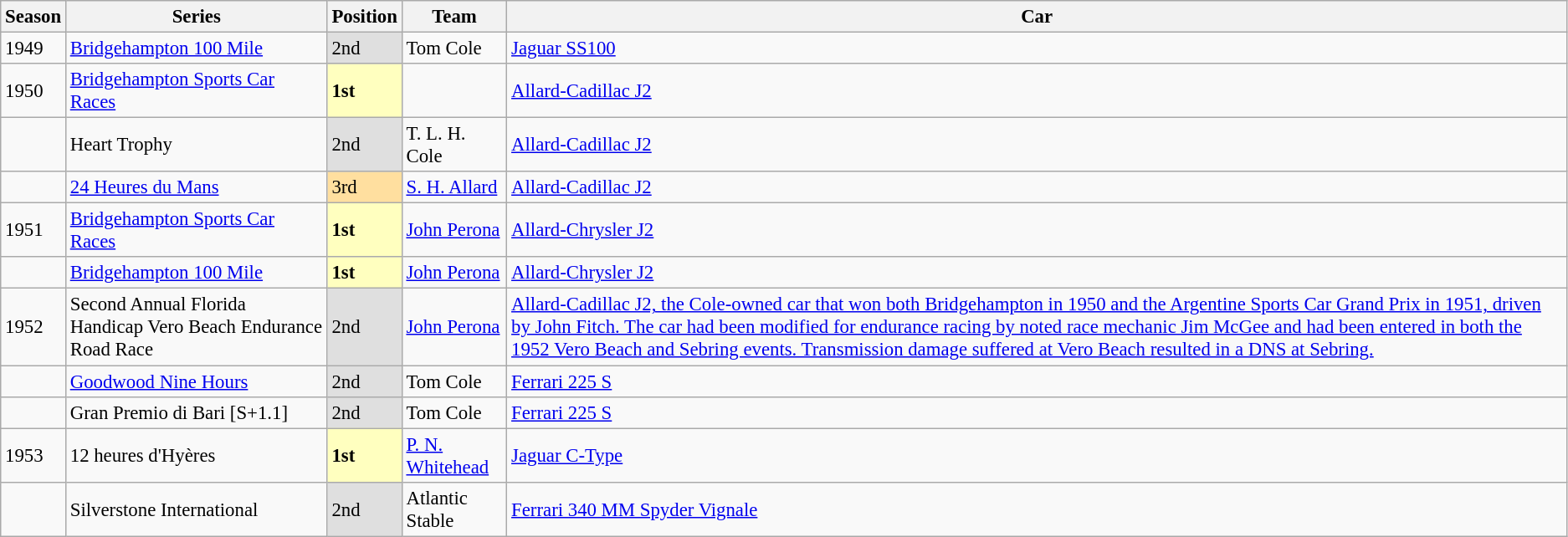<table class="wikitable" style="font-size: 95%;">
<tr>
<th>Season</th>
<th>Series</th>
<th>Position</th>
<th>Team</th>
<th>Car</th>
</tr>
<tr>
<td>1949</td>
<td><a href='#'>Bridgehampton 100 Mile</a></td>
<td style="background:#dfdfdf;">2nd</td>
<td>Tom Cole</td>
<td><a href='#'>Jaguar SS100</a></td>
</tr>
<tr>
<td>1950</td>
<td><a href='#'>Bridgehampton Sports Car Races</a></td>
<td style="background:#ffffbf;"><strong>1st</strong></td>
<td></td>
<td><a href='#'>Allard-Cadillac J2</a></td>
</tr>
<tr>
<td></td>
<td>Heart Trophy  </td>
<td style="background:#dfdfdf;">2nd</td>
<td>T. L. H. Cole</td>
<td><a href='#'>Allard-Cadillac J2</a></td>
</tr>
<tr>
<td></td>
<td><a href='#'>24 Heures du Mans</a></td>
<td style="background:#ffdf9f;">3rd</td>
<td><a href='#'>S. H. Allard</a></td>
<td><a href='#'>Allard-Cadillac J2</a></td>
</tr>
<tr>
<td>1951</td>
<td><a href='#'>Bridgehampton Sports Car Races</a></td>
<td style="background:#ffffbf;"><strong>1st</strong></td>
<td><a href='#'>John Perona</a></td>
<td><a href='#'>Allard-Chrysler J2</a></td>
</tr>
<tr>
<td></td>
<td><a href='#'>Bridgehampton 100 Mile</a></td>
<td style="background:#ffffbf;"><strong>1st</strong></td>
<td><a href='#'>John Perona</a></td>
<td><a href='#'>Allard-Chrysler J2</a></td>
</tr>
<tr>
<td>1952</td>
<td>Second Annual Florida Handicap Vero Beach Endurance Road Race</td>
<td style="background:#dfdfdf;">2nd</td>
<td><a href='#'>John Perona</a></td>
<td><a href='#'>Allard-Cadillac J2, the Cole-owned car that won both Bridgehampton in 1950 and the Argentine Sports Car Grand Prix in 1951, driven by John Fitch.  The car had been modified for endurance racing by noted race mechanic Jim McGee and had been entered in both the 1952 Vero Beach and Sebring events.  Transmission damage suffered at Vero Beach resulted in a DNS at Sebring.</a></td>
</tr>
<tr>
<td></td>
<td><a href='#'>Goodwood Nine Hours</a></td>
<td style="background:#dfdfdf;">2nd</td>
<td>Tom Cole</td>
<td><a href='#'>Ferrari 225 S</a></td>
</tr>
<tr>
<td></td>
<td>Gran Premio di Bari [S+1.1]</td>
<td style="background:#dfdfdf;">2nd</td>
<td>Tom Cole</td>
<td><a href='#'>Ferrari 225 S</a></td>
</tr>
<tr>
<td>1953</td>
<td>12 heures d'Hyères  </td>
<td style="background:#ffffbf;"><strong>1st</strong></td>
<td><a href='#'>P. N. Whitehead</a></td>
<td><a href='#'>Jaguar C-Type</a></td>
</tr>
<tr>
<td></td>
<td>Silverstone International</td>
<td style="background:#dfdfdf;">2nd</td>
<td>Atlantic Stable</td>
<td><a href='#'>Ferrari 340 MM Spyder Vignale</a></td>
</tr>
</table>
